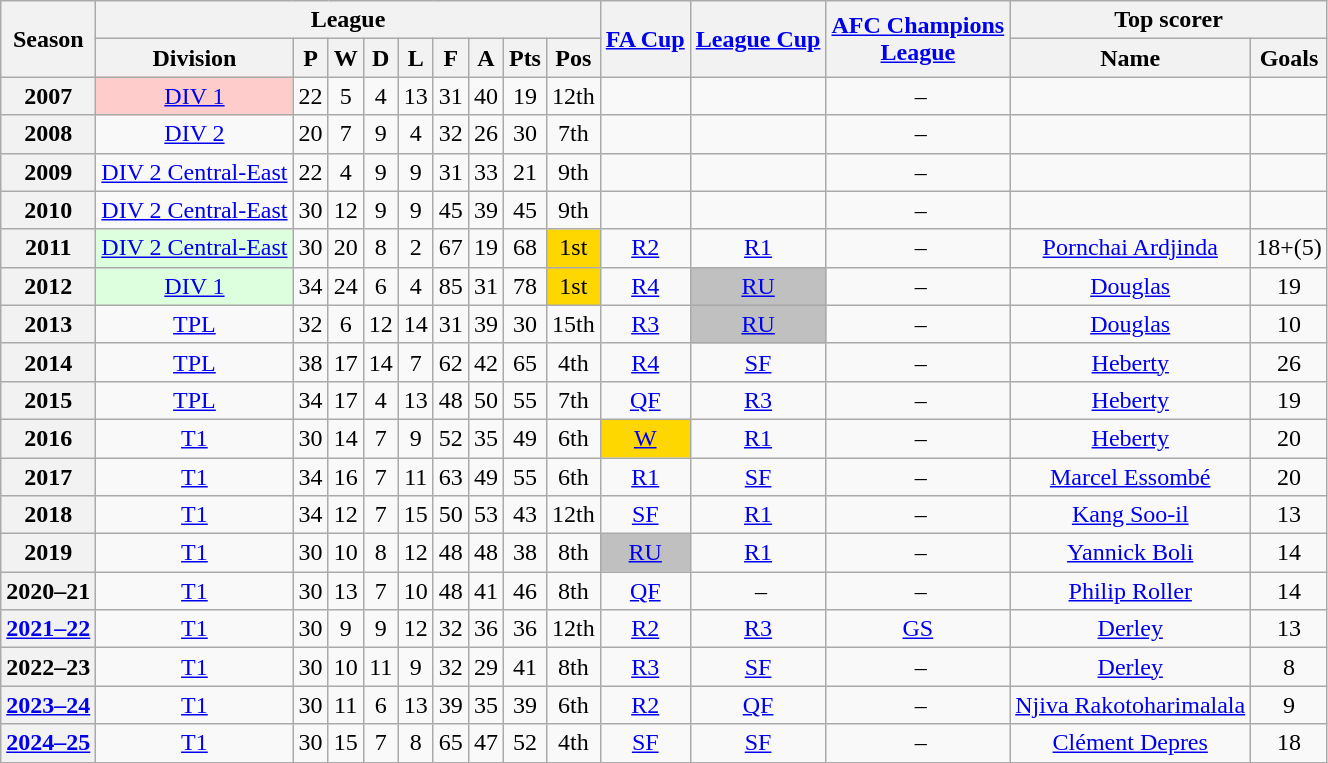<table class="wikitable" style="text-align: center">
<tr>
<th rowspan="2">Season</th>
<th colspan="9">League</th>
<th rowspan="2"><a href='#'>FA Cup</a></th>
<th rowspan="2"><a href='#'>League Cup</a></th>
<th rowspan="2"><a href='#'>AFC Champions<br>League</a></th>
<th colspan="2">Top scorer</th>
</tr>
<tr>
<th>Division</th>
<th>P</th>
<th>W</th>
<th>D</th>
<th>L</th>
<th>F</th>
<th>A</th>
<th>Pts</th>
<th>Pos</th>
<th>Name</th>
<th>Goals</th>
</tr>
<tr>
<th>2007</th>
<td style="background:#fcc;"><a href='#'>DIV 1</a></td>
<td>22</td>
<td>5</td>
<td>4</td>
<td>13</td>
<td>31</td>
<td>40</td>
<td>19</td>
<td>12th</td>
<td></td>
<td></td>
<td> –</td>
<td></td>
<td></td>
</tr>
<tr>
<th>2008</th>
<td><a href='#'>DIV 2</a></td>
<td>20</td>
<td>7</td>
<td>9</td>
<td>4</td>
<td>32</td>
<td>26</td>
<td>30</td>
<td>7th</td>
<td></td>
<td></td>
<td> –</td>
<td></td>
<td></td>
</tr>
<tr>
<th>2009</th>
<td><a href='#'>DIV 2 Central-East</a></td>
<td>22</td>
<td>4</td>
<td>9</td>
<td>9</td>
<td>31</td>
<td>33</td>
<td>21</td>
<td>9th</td>
<td></td>
<td></td>
<td> –</td>
<td></td>
<td></td>
</tr>
<tr>
<th>2010</th>
<td><a href='#'>DIV 2 Central-East</a></td>
<td>30</td>
<td>12</td>
<td>9</td>
<td>9</td>
<td>45</td>
<td>39</td>
<td>45</td>
<td>9th</td>
<td></td>
<td></td>
<td> –</td>
<td></td>
<td></td>
</tr>
<tr>
<th>2011</th>
<td style="background:#dfd;"><a href='#'>DIV 2 Central-East</a></td>
<td>30</td>
<td>20</td>
<td>8</td>
<td>2</td>
<td>67</td>
<td>19</td>
<td>68</td>
<td bgcolor="gold">1st</td>
<td><a href='#'>R2</a></td>
<td><a href='#'>R1</a></td>
<td> –</td>
<td><a href='#'>Pornchai Ardjinda</a></td>
<td>18+(5)</td>
</tr>
<tr>
<th>2012</th>
<td style="background:#dfd;"><a href='#'>DIV 1</a></td>
<td>34</td>
<td>24</td>
<td>6</td>
<td>4</td>
<td>85</td>
<td>31</td>
<td>78</td>
<td bgcolor="gold">1st</td>
<td><a href='#'>R4</a></td>
<td style="background:silver;"><a href='#'>RU</a></td>
<td> –</td>
<td><a href='#'>Douglas</a></td>
<td>19</td>
</tr>
<tr>
<th>2013</th>
<td><a href='#'>TPL</a></td>
<td>32</td>
<td>6</td>
<td>12</td>
<td>14</td>
<td>31</td>
<td>39</td>
<td>30</td>
<td>15th</td>
<td><a href='#'>R3</a></td>
<td style="background:silver;"><a href='#'>RU</a></td>
<td> –</td>
<td><a href='#'>Douglas</a></td>
<td>10</td>
</tr>
<tr>
<th>2014</th>
<td><a href='#'>TPL</a></td>
<td>38</td>
<td>17</td>
<td>14</td>
<td>7</td>
<td>62</td>
<td>42</td>
<td>65</td>
<td>4th</td>
<td><a href='#'>R4</a></td>
<td><a href='#'>SF</a></td>
<td> –</td>
<td><a href='#'>Heberty</a></td>
<td>26</td>
</tr>
<tr>
<th>2015</th>
<td><a href='#'>TPL</a></td>
<td>34</td>
<td>17</td>
<td>4</td>
<td>13</td>
<td>48</td>
<td>50</td>
<td>55</td>
<td>7th</td>
<td><a href='#'>QF</a></td>
<td><a href='#'>R3</a></td>
<td> –</td>
<td><a href='#'>Heberty</a></td>
<td>19</td>
</tr>
<tr>
<th>2016</th>
<td><a href='#'>T1</a></td>
<td>30</td>
<td>14</td>
<td>7</td>
<td>9</td>
<td>52</td>
<td>35</td>
<td>49</td>
<td>6th</td>
<td style="background:gold;"><a href='#'>W</a></td>
<td><a href='#'>R1</a></td>
<td> –</td>
<td><a href='#'>Heberty</a></td>
<td>20</td>
</tr>
<tr>
<th>2017</th>
<td><a href='#'>T1</a></td>
<td>34</td>
<td>16</td>
<td>7</td>
<td>11</td>
<td>63</td>
<td>49</td>
<td>55</td>
<td>6th</td>
<td><a href='#'>R1</a></td>
<td><a href='#'>SF</a></td>
<td> –</td>
<td><a href='#'>Marcel Essombé</a></td>
<td>20</td>
</tr>
<tr>
<th>2018</th>
<td><a href='#'>T1</a></td>
<td>34</td>
<td>12</td>
<td>7</td>
<td>15</td>
<td>50</td>
<td>53</td>
<td>43</td>
<td>12th</td>
<td><a href='#'>SF</a></td>
<td><a href='#'>R1</a></td>
<td> –</td>
<td><a href='#'>Kang Soo-il</a></td>
<td>13</td>
</tr>
<tr>
<th>2019</th>
<td><a href='#'>T1</a></td>
<td>30</td>
<td>10</td>
<td>8</td>
<td>12</td>
<td>48</td>
<td>48</td>
<td>38</td>
<td>8th</td>
<td style="background:silver;"><a href='#'>RU</a></td>
<td><a href='#'>R1</a></td>
<td> –</td>
<td><a href='#'>Yannick Boli</a></td>
<td>14</td>
</tr>
<tr>
<th>2020–21</th>
<td><a href='#'>T1</a></td>
<td>30</td>
<td>13</td>
<td>7</td>
<td>10</td>
<td>48</td>
<td>41</td>
<td>46</td>
<td>8th</td>
<td><a href='#'>QF</a></td>
<td> –</td>
<td> –</td>
<td><a href='#'>Philip Roller</a></td>
<td>14</td>
</tr>
<tr>
<th><a href='#'>2021–22</a></th>
<td><a href='#'>T1</a></td>
<td>30</td>
<td>9</td>
<td>9</td>
<td>12</td>
<td>32</td>
<td>36</td>
<td>36</td>
<td>12th</td>
<td><a href='#'>R2</a></td>
<td><a href='#'>R3</a></td>
<td><a href='#'>GS</a></td>
<td><a href='#'>Derley</a></td>
<td>13</td>
</tr>
<tr>
<th>2022–23</th>
<td><a href='#'>T1</a></td>
<td>30</td>
<td>10</td>
<td>11</td>
<td>9</td>
<td>32</td>
<td>29</td>
<td>41</td>
<td>8th</td>
<td><a href='#'>R3</a></td>
<td><a href='#'>SF</a></td>
<td> –</td>
<td><a href='#'>Derley</a></td>
<td>8</td>
</tr>
<tr>
<th><a href='#'>2023–24</a></th>
<td><a href='#'>T1</a></td>
<td>30</td>
<td>11</td>
<td>6</td>
<td>13</td>
<td>39</td>
<td>35</td>
<td>39</td>
<td>6th</td>
<td><a href='#'>R2</a></td>
<td><a href='#'>QF</a></td>
<td> –</td>
<td><a href='#'>Njiva Rakotoharimalala</a></td>
<td>9</td>
</tr>
<tr>
<th><a href='#'>2024–25</a></th>
<td><a href='#'>T1</a></td>
<td>30</td>
<td>15</td>
<td>7</td>
<td>8</td>
<td>65</td>
<td>47</td>
<td>52</td>
<td>4th</td>
<td><a href='#'>SF</a></td>
<td><a href='#'>SF</a></td>
<td> –</td>
<td><a href='#'>Clément Depres</a></td>
<td>18</td>
</tr>
</table>
